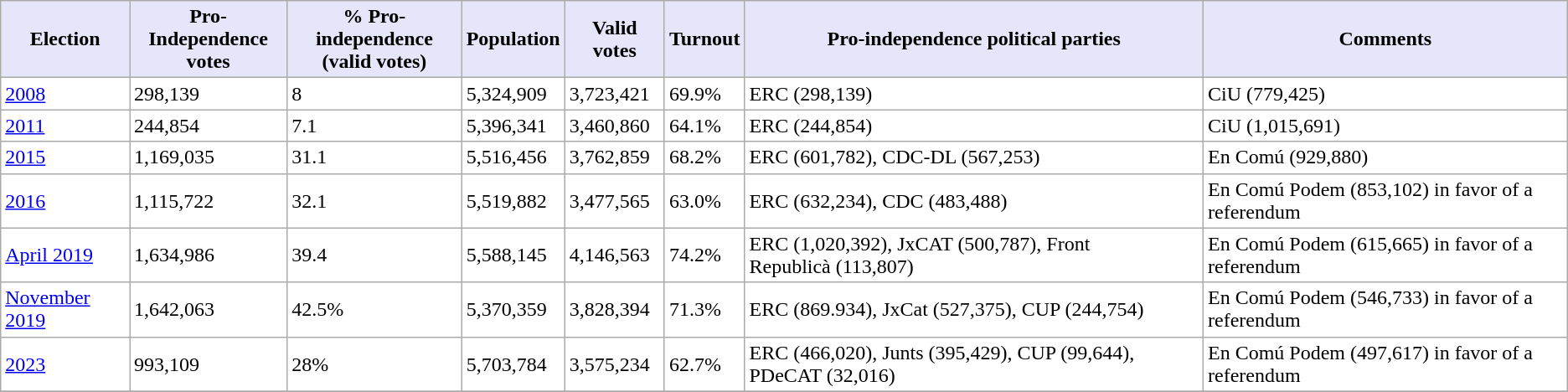<table border="0" style="background:#ffffff" align="top" class="wikitable" style="text-align:center">
<tr>
<th style="background:Lavender; color:Black">Election</th>
<th style="background:Lavender; color:Black">Pro-Independence<br>votes</th>
<th style="background:Lavender; color:Black">% Pro-independence<br>(valid votes)</th>
<th style="background:Lavender; color:Black">Population</th>
<th style="background:Lavender; color:Black">Valid votes</th>
<th style="background:Lavender; color:Black">Turnout</th>
<th style="background:Lavender; color:Black">Pro-independence political parties</th>
<th style="background:Lavender; color:Black">Comments</th>
</tr>
<tr>
<td><a href='#'>2008</a></td>
<td>298,139</td>
<td>8</td>
<td>5,324,909</td>
<td>3,723,421</td>
<td>69.9%</td>
<td>ERC (298,139)</td>
<td>CiU (779,425)</td>
</tr>
<tr>
<td><a href='#'>2011</a></td>
<td>244,854</td>
<td>7.1</td>
<td>5,396,341</td>
<td>3,460,860</td>
<td>64.1%</td>
<td>ERC (244,854)</td>
<td>CiU (1,015,691)</td>
</tr>
<tr>
<td><a href='#'>2015</a></td>
<td>1,169,035</td>
<td>31.1</td>
<td>5,516,456</td>
<td>3,762,859</td>
<td>68.2%</td>
<td>ERC (601,782), CDC-DL (567,253)</td>
<td>En Comú (929,880)</td>
</tr>
<tr>
<td><a href='#'>2016</a></td>
<td>1,115,722</td>
<td>32.1</td>
<td>5,519,882</td>
<td>3,477,565</td>
<td>63.0%</td>
<td>ERC (632,234), CDC (483,488)</td>
<td>En Comú Podem (853,102) in favor of a referendum</td>
</tr>
<tr>
<td><a href='#'>April 2019</a></td>
<td>1,634,986</td>
<td>39.4</td>
<td>5,588,145</td>
<td>4,146,563</td>
<td>74.2%</td>
<td>ERC (1,020,392), JxCAT (500,787), Front Republicà (113,807)</td>
<td>En Comú Podem (615,665) in favor of a referendum</td>
</tr>
<tr>
<td><a href='#'>November 2019</a></td>
<td>1,642,063</td>
<td>42.5%</td>
<td>5,370,359</td>
<td>3,828,394</td>
<td>71.3%</td>
<td>ERC (869.934), JxCat (527,375), CUP (244,754)</td>
<td>En Comú Podem (546,733) in favor of a referendum</td>
</tr>
<tr>
<td><a href='#'>2023</a></td>
<td>993,109</td>
<td>28%</td>
<td>5,703,784</td>
<td>3,575,234</td>
<td>62.7%</td>
<td>ERC (466,020), Junts (395,429), CUP (99,644), PDeCAT (32,016)</td>
<td>En Comú Podem (497,617) in favor of a referendum</td>
</tr>
<tr>
</tr>
</table>
